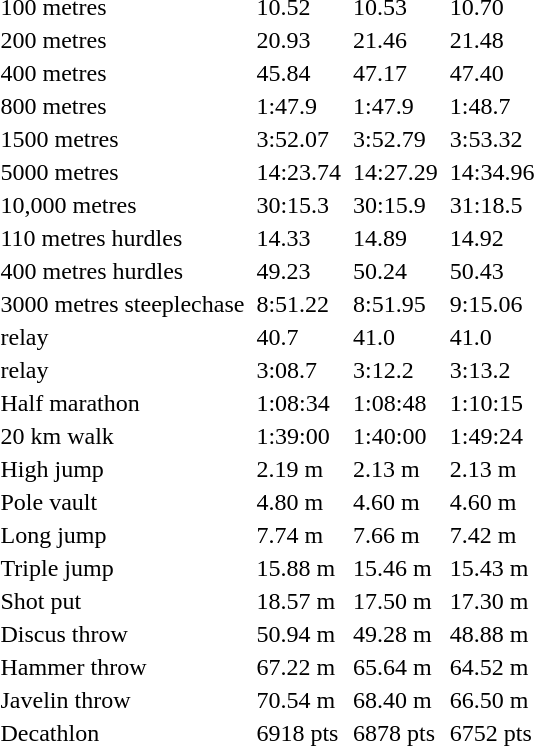<table>
<tr>
<td>100 metres</td>
<td></td>
<td>10.52</td>
<td></td>
<td>10.53</td>
<td></td>
<td>10.70</td>
</tr>
<tr>
<td>200 metres</td>
<td></td>
<td>20.93</td>
<td></td>
<td>21.46</td>
<td></td>
<td>21.48</td>
</tr>
<tr>
<td>400 metres</td>
<td></td>
<td>45.84</td>
<td></td>
<td>47.17</td>
<td></td>
<td>47.40</td>
</tr>
<tr>
<td>800 metres</td>
<td></td>
<td>1:47.9</td>
<td></td>
<td>1:47.9</td>
<td></td>
<td>1:48.7</td>
</tr>
<tr>
<td>1500 metres</td>
<td></td>
<td>3:52.07</td>
<td></td>
<td>3:52.79</td>
<td></td>
<td>3:53.32</td>
</tr>
<tr>
<td>5000 metres</td>
<td></td>
<td>14:23.74</td>
<td></td>
<td>14:27.29</td>
<td></td>
<td>14:34.96</td>
</tr>
<tr>
<td>10,000 metres</td>
<td></td>
<td>30:15.3</td>
<td></td>
<td>30:15.9</td>
<td></td>
<td>31:18.5</td>
</tr>
<tr>
<td>110 metres hurdles</td>
<td></td>
<td>14.33</td>
<td></td>
<td>14.89</td>
<td></td>
<td>14.92</td>
</tr>
<tr>
<td>400 metres hurdles</td>
<td></td>
<td>49.23</td>
<td></td>
<td>50.24</td>
<td></td>
<td>50.43</td>
</tr>
<tr>
<td>3000 metres steeplechase</td>
<td></td>
<td>8:51.22</td>
<td></td>
<td>8:51.95</td>
<td></td>
<td>9:15.06</td>
</tr>
<tr>
<td> relay</td>
<td></td>
<td>40.7</td>
<td></td>
<td>41.0</td>
<td></td>
<td>41.0</td>
</tr>
<tr>
<td> relay</td>
<td></td>
<td>3:08.7</td>
<td></td>
<td>3:12.2</td>
<td></td>
<td>3:13.2</td>
</tr>
<tr>
<td>Half marathon</td>
<td></td>
<td>1:08:34</td>
<td></td>
<td>1:08:48</td>
<td></td>
<td>1:10:15</td>
</tr>
<tr>
<td>20 km walk</td>
<td></td>
<td>1:39:00</td>
<td></td>
<td>1:40:00</td>
<td></td>
<td>1:49:24</td>
</tr>
<tr>
<td>High jump</td>
<td></td>
<td>2.19 m</td>
<td></td>
<td>2.13 m</td>
<td></td>
<td>2.13 m</td>
</tr>
<tr>
<td>Pole vault</td>
<td></td>
<td>4.80 m</td>
<td></td>
<td>4.60 m</td>
<td></td>
<td>4.60 m</td>
</tr>
<tr>
<td>Long jump</td>
<td></td>
<td>7.74 m</td>
<td></td>
<td>7.66 m</td>
<td></td>
<td>7.42 m</td>
</tr>
<tr>
<td>Triple jump</td>
<td></td>
<td>15.88 m</td>
<td></td>
<td>15.46 m</td>
<td></td>
<td>15.43 m</td>
</tr>
<tr>
<td>Shot put</td>
<td></td>
<td>18.57 m</td>
<td></td>
<td>17.50 m</td>
<td></td>
<td>17.30 m</td>
</tr>
<tr>
<td>Discus throw</td>
<td></td>
<td>50.94 m</td>
<td></td>
<td>49.28 m</td>
<td></td>
<td>48.88 m</td>
</tr>
<tr>
<td>Hammer throw</td>
<td></td>
<td>67.22 m</td>
<td></td>
<td>65.64 m</td>
<td></td>
<td>64.52 m</td>
</tr>
<tr>
<td>Javelin throw</td>
<td></td>
<td>70.54 m</td>
<td></td>
<td>68.40 m</td>
<td></td>
<td>66.50 m</td>
</tr>
<tr>
<td>Decathlon</td>
<td></td>
<td>6918 pts</td>
<td></td>
<td>6878 pts</td>
<td></td>
<td>6752 pts</td>
</tr>
</table>
